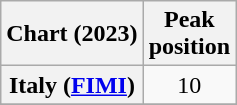<table class="wikitable sortable plainrowheaders" style="text-align:center">
<tr>
<th scope="col">Chart (2023)</th>
<th scope="col">Peak<br>position</th>
</tr>
<tr>
<th scope="row">Italy (<a href='#'>FIMI</a>)</th>
<td>10</td>
</tr>
<tr>
</tr>
</table>
